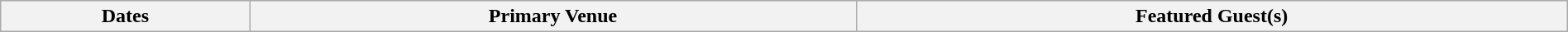<table class="wikitable" width="100%">
<tr>
<th scope=col>Dates</th>
<th scope=col>Primary Venue</th>
<th scope=col>Featured Guest(s)<br>










</th>
</tr>
</table>
